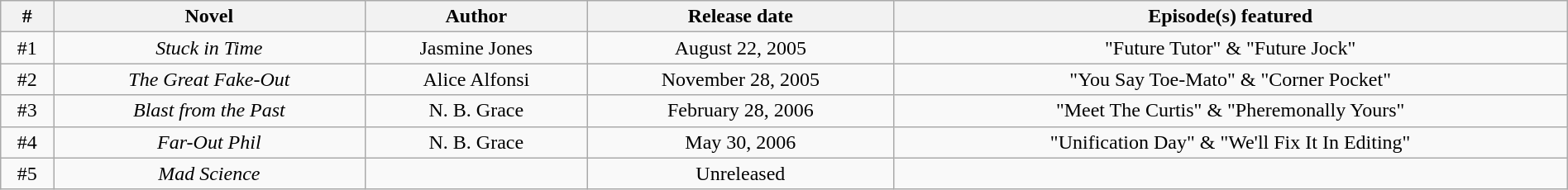<table class="wikitable sortable" width="100%" border="1" style="font-size: 100%; text-align:center">
<tr>
<th>#</th>
<th>Novel</th>
<th>Author</th>
<th>Release date</th>
<th>Episode(s) featured</th>
</tr>
<tr>
<td>#1</td>
<td><em>Stuck in Time</em></td>
<td>Jasmine Jones</td>
<td>August 22, 2005</td>
<td>"Future Tutor" & "Future Jock"</td>
</tr>
<tr>
<td>#2</td>
<td><em>The Great Fake-Out</em></td>
<td>Alice Alfonsi</td>
<td>November 28, 2005</td>
<td>"You Say Toe-Mato" & "Corner Pocket"</td>
</tr>
<tr>
<td>#3</td>
<td><em>Blast from the Past</em></td>
<td>N. B. Grace</td>
<td>February 28, 2006</td>
<td>"Meet The Curtis" & "Pheremonally Yours"</td>
</tr>
<tr>
<td>#4</td>
<td><em>Far-Out Phil</em></td>
<td>N. B. Grace</td>
<td>May 30, 2006</td>
<td>"Unification Day" & "We'll Fix It In Editing"</td>
</tr>
<tr>
<td>#5</td>
<td><em>Mad Science</em></td>
<td></td>
<td>Unreleased</td>
<td></td>
</tr>
</table>
